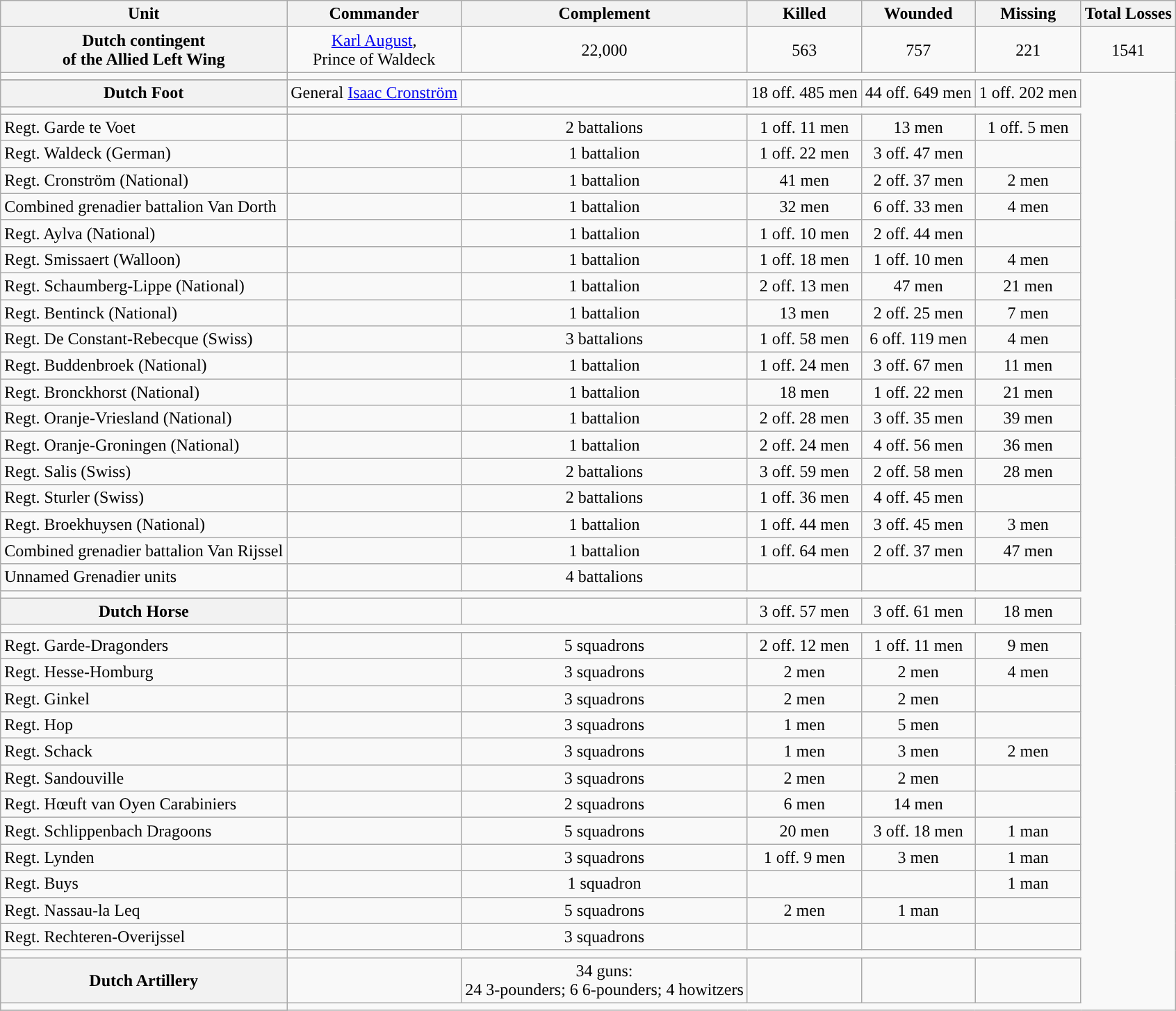<table class="wikitable">
<tr>
<th>Unit</th>
<th>Commander</th>
<th>Complement</th>
<th>Killed</th>
<th>Wounded</th>
<th>Missing</th>
<th>Total Losses</th>
</tr>
<tr>
<th colspan="1" bgcolor="#f9f9f9;">Dutch contingent<br>of the Allied Left Wing</th>
<td align="center"><a href='#'>Karl August</a>,<br> Prince of Waldeck</td>
<td align="center">22,000</td>
<td align="center">563</td>
<td align="center">757</td>
<td align="center">221</td>
<td align="center">1541</td>
</tr>
<tr>
<td align="center"></td>
</tr>
<tr>
</tr>
<tr>
<th colspan="1" bgcolor="#f9f9f9;">Dutch Foot</th>
<td align="center">General <a href='#'>Isaac Cronström</a></td>
<td align="center"></td>
<td align="center">18 off. 485 men</td>
<td align="center">44 off. 649 men</td>
<td align="center">1 off. 202 men</td>
</tr>
<tr>
<td align="center"></td>
</tr>
<tr>
<td>Regt. Garde te Voet</td>
<td align="center"></td>
<td align="center">2 battalions</td>
<td align="center">1 off. 11 men</td>
<td align="center">13 men</td>
<td align="center">1 off. 5 men</td>
</tr>
<tr>
<td>Regt. Waldeck (German)</td>
<td align="center"></td>
<td align="center">1 battalion</td>
<td align="center">1 off. 22 men</td>
<td align="center">3 off. 47 men</td>
<td align="center"></td>
</tr>
<tr>
<td>Regt. Cronström (National)</td>
<td align="center"></td>
<td align="center">1 battalion</td>
<td align="center">41 men</td>
<td align="center">2 off. 37 men</td>
<td align="center">2 men</td>
</tr>
<tr>
<td>Combined grenadier battalion Van Dorth</td>
<td align="center"></td>
<td align="center">1 battalion</td>
<td align="center">32 men</td>
<td align="center">6 off. 33 men</td>
<td align="center">4 men</td>
</tr>
<tr>
<td>Regt. Aylva (National)</td>
<td align="center"></td>
<td align="center">1 battalion</td>
<td align="center">1 off. 10 men</td>
<td align="center">2 off. 44 men</td>
<td align="center"></td>
</tr>
<tr>
<td>Regt. Smissaert (Walloon)</td>
<td align="center"></td>
<td align="center">1 battalion</td>
<td align="center">1 off. 18 men</td>
<td align="center">1 off. 10 men</td>
<td align="center">4 men</td>
</tr>
<tr>
<td>Regt. Schaumberg-Lippe (National)</td>
<td align="center"></td>
<td align="center">1 battalion</td>
<td align="center">2 off. 13 men</td>
<td align="center">47 men</td>
<td align="center">21 men</td>
</tr>
<tr>
<td>Regt. Bentinck (National)</td>
<td align="center"></td>
<td align="center">1 battalion</td>
<td align="center">13 men</td>
<td align="center">2 off. 25 men</td>
<td align="center">7 men</td>
</tr>
<tr>
<td>Regt. De Constant-Rebecque (Swiss)</td>
<td align="center"></td>
<td align="center">3 battalions</td>
<td align="center">1 off. 58 men</td>
<td align="center">6 off. 119 men</td>
<td align="center">4 men</td>
</tr>
<tr>
<td>Regt. Buddenbroek (National)</td>
<td align="center"></td>
<td align="center">1 battalion</td>
<td align="center">1 off. 24 men</td>
<td align="center">3 off. 67 men</td>
<td align="center">11 men</td>
</tr>
<tr>
<td>Regt. Bronckhorst (National)</td>
<td align="center"></td>
<td align="center">1 battalion</td>
<td align="center">18 men</td>
<td align="center">1 off. 22 men</td>
<td align="center">21 men</td>
</tr>
<tr>
<td>Regt. Oranje-Vriesland (National)</td>
<td align="center"></td>
<td align="center">1 battalion</td>
<td align="center">2 off. 28 men</td>
<td align="center">3 off. 35 men</td>
<td align="center">39 men</td>
</tr>
<tr>
<td>Regt. Oranje-Groningen (National)</td>
<td align="center"></td>
<td align="center">1 battalion</td>
<td align="center">2 off. 24 men</td>
<td align="center">4 off. 56 men</td>
<td align="center">36 men</td>
</tr>
<tr>
<td>Regt. Salis (Swiss)</td>
<td align="center"></td>
<td align="center">2 battalions</td>
<td align="center">3 off. 59 men</td>
<td align="center">2 off. 58 men</td>
<td align="center">28 men</td>
</tr>
<tr>
<td>Regt. Sturler (Swiss)</td>
<td align="center"></td>
<td align="center">2 battalions</td>
<td align="center">1 off. 36 men</td>
<td align="center">4 off. 45 men</td>
<td align="center"></td>
</tr>
<tr>
<td>Regt. Broekhuysen (National)</td>
<td align="center"></td>
<td align="center">1 battalion</td>
<td align="center">1 off. 44 men</td>
<td align="center">3 off. 45 men</td>
<td align="center">3 men</td>
</tr>
<tr>
<td>Combined grenadier battalion Van Rijssel</td>
<td align="center"></td>
<td align="center">1 battalion</td>
<td align="center">1 off. 64 men</td>
<td align="center">2 off. 37 men</td>
<td align="center">47 men</td>
</tr>
<tr>
<td>Unnamed Grenadier units</td>
<td align="center"></td>
<td align="center">4 battalions</td>
<td align="center"></td>
<td align="center"></td>
<td align="center"></td>
</tr>
<tr>
<td align="center"></td>
</tr>
<tr>
<th colspan="1" bgcolor="#f9f9f9;">Dutch Horse</th>
<td align="center"></td>
<td align="center"></td>
<td align="center">3 off. 57 men</td>
<td align="center">3 off. 61 men</td>
<td align="center">18 men</td>
</tr>
<tr>
<td align="center"></td>
</tr>
<tr>
<td>Regt. Garde-Dragonders</td>
<td align="center"></td>
<td align="center">5 squadrons</td>
<td align="center">2 off. 12 men</td>
<td align="center">1 off. 11 men</td>
<td align="center">9 men</td>
</tr>
<tr>
<td>Regt. Hesse-Homburg</td>
<td align="center"></td>
<td align="center">3 squadrons</td>
<td align="center">2 men</td>
<td align="center">2 men</td>
<td align="center">4 men</td>
</tr>
<tr>
<td>Regt. Ginkel</td>
<td align="center"></td>
<td align="center">3 squadrons</td>
<td align="center">2 men</td>
<td align="center">2 men</td>
<td align="center"></td>
</tr>
<tr>
<td>Regt. Hop</td>
<td align="center"></td>
<td align="center">3 squadrons</td>
<td align="center">1 men</td>
<td align="center">5 men</td>
<td align="center"></td>
</tr>
<tr>
<td>Regt. Schack</td>
<td align="center"></td>
<td align="center">3 squadrons</td>
<td align="center">1 men</td>
<td align="center">3 men</td>
<td align="center">2 men</td>
</tr>
<tr>
<td>Regt. Sandouville</td>
<td align="center"></td>
<td align="center">3 squadrons</td>
<td align="center">2 men</td>
<td align="center">2 men</td>
<td align="center"></td>
</tr>
<tr>
<td>Regt. Hœuft van Oyen Carabiniers</td>
<td align="center"></td>
<td align="center">2 squadrons</td>
<td align="center">6 men</td>
<td align="center">14 men</td>
<td align="center"></td>
</tr>
<tr>
<td>Regt. Schlippenbach Dragoons</td>
<td align="center"></td>
<td align="center">5 squadrons</td>
<td align="center">20 men</td>
<td align="center">3 off. 18 men</td>
<td align="center">1 man</td>
</tr>
<tr>
<td>Regt. Lynden</td>
<td align="center"></td>
<td align="center">3 squadrons</td>
<td align="center">1 off. 9 men</td>
<td align="center">3 men</td>
<td align="center">1  man</td>
</tr>
<tr>
<td>Regt. Buys</td>
<td align="center"></td>
<td align="center">1 squadron</td>
<td align="center"></td>
<td align="center"></td>
<td align="center">1 man</td>
</tr>
<tr>
<td>Regt. Nassau-la Leq</td>
<td align="center"></td>
<td align="center">5 squadrons</td>
<td align="center">2 men</td>
<td align="center">1  man</td>
<td align="center"></td>
</tr>
<tr>
<td>Regt. Rechteren-Overijssel</td>
<td align="center"></td>
<td align="center">3 squadrons</td>
<td align="center"></td>
<td align="center"></td>
<td align="center"></td>
</tr>
<tr>
<td align="center"></td>
</tr>
<tr>
<th colspan="1" bgcolor="#f9f9f9;">Dutch Artillery</th>
<td align="center"></td>
<td align="center">34 guns: <br>24 3-pounders; 6 6-pounders; 4 howitzers</td>
<td align="center"></td>
<td align="center"></td>
<td align="center"></td>
</tr>
<tr>
<td align="center"></td>
</tr>
<tr>
</tr>
</table>
